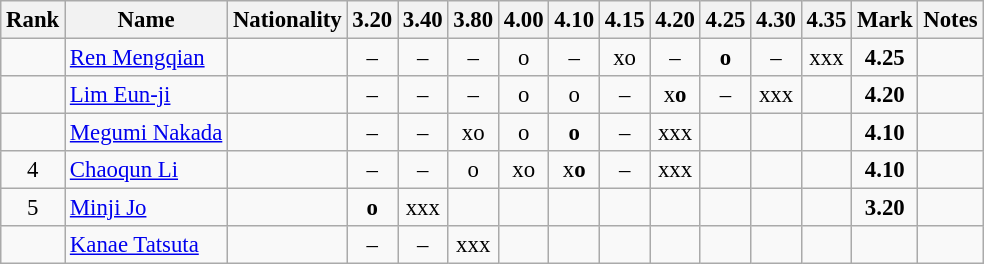<table class="wikitable sortable" style="text-align:center;font-size:95%">
<tr>
<th>Rank</th>
<th>Name</th>
<th>Nationality</th>
<th>3.20</th>
<th>3.40</th>
<th>3.80</th>
<th>4.00</th>
<th>4.10</th>
<th>4.15</th>
<th>4.20</th>
<th>4.25</th>
<th>4.30</th>
<th>4.35</th>
<th>Mark</th>
<th>Notes</th>
</tr>
<tr>
<td></td>
<td align=left><a href='#'>Ren Mengqian</a></td>
<td align=left></td>
<td>–</td>
<td>–</td>
<td>–</td>
<td>o</td>
<td>–</td>
<td>xo</td>
<td>–</td>
<td><strong>o</strong></td>
<td>–</td>
<td>xxx</td>
<td><strong>4.25</strong></td>
<td></td>
</tr>
<tr>
<td></td>
<td align=left><a href='#'>Lim Eun-ji</a></td>
<td align=left></td>
<td>–</td>
<td>–</td>
<td>–</td>
<td>o</td>
<td>o</td>
<td>–</td>
<td>x<strong>o</strong></td>
<td>–</td>
<td>xxx</td>
<td></td>
<td><strong>4.20</strong></td>
<td></td>
</tr>
<tr>
<td></td>
<td align=left><a href='#'>Megumi Nakada</a></td>
<td align=left></td>
<td>–</td>
<td>–</td>
<td>xo</td>
<td>o</td>
<td><strong>o</strong></td>
<td>–</td>
<td>xxx</td>
<td></td>
<td></td>
<td></td>
<td><strong>4.10</strong></td>
<td></td>
</tr>
<tr>
<td>4</td>
<td align=left><a href='#'>Chaoqun Li</a></td>
<td align=left></td>
<td>–</td>
<td>–</td>
<td>o</td>
<td>xo</td>
<td>x<strong>o</strong></td>
<td>–</td>
<td>xxx</td>
<td></td>
<td></td>
<td></td>
<td><strong>4.10</strong></td>
<td></td>
</tr>
<tr>
<td>5</td>
<td align=left><a href='#'>Minji Jo</a></td>
<td align=left></td>
<td><strong>o</strong></td>
<td>xxx</td>
<td></td>
<td></td>
<td></td>
<td></td>
<td></td>
<td></td>
<td></td>
<td></td>
<td><strong>3.20</strong></td>
<td></td>
</tr>
<tr>
<td></td>
<td align=left><a href='#'>Kanae Tatsuta</a></td>
<td align=left></td>
<td>–</td>
<td>–</td>
<td>xxx</td>
<td></td>
<td></td>
<td></td>
<td></td>
<td></td>
<td></td>
<td></td>
<td></td>
<td></td>
</tr>
</table>
